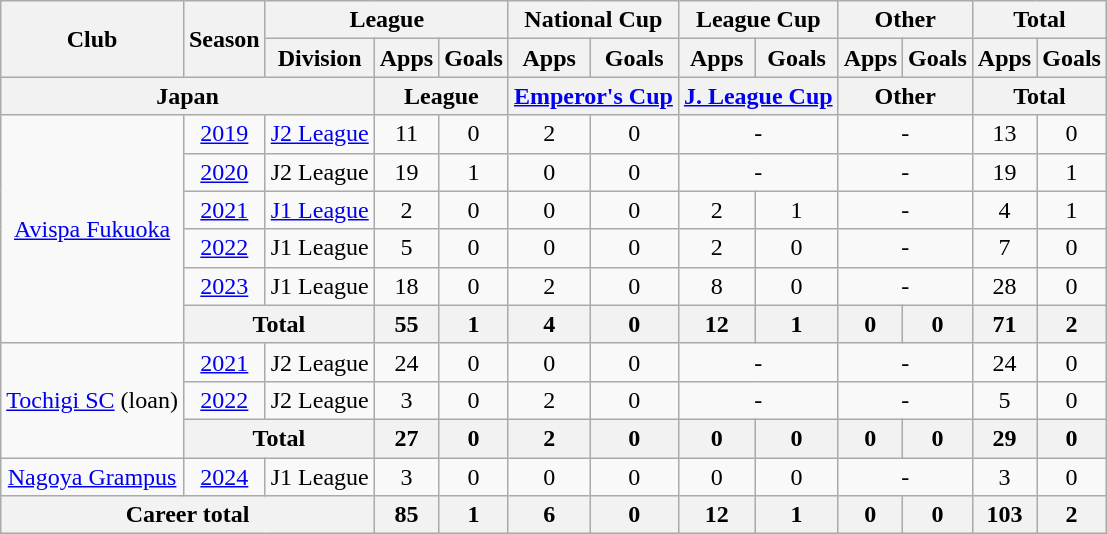<table class="wikitable" style="text-align:center">
<tr>
<th rowspan="2">Club</th>
<th rowspan="2">Season</th>
<th colspan="3">League</th>
<th colspan="2">National Cup</th>
<th colspan="2">League Cup</th>
<th colspan="2">Other</th>
<th colspan="2">Total</th>
</tr>
<tr>
<th>Division</th>
<th>Apps</th>
<th>Goals</th>
<th>Apps</th>
<th>Goals</th>
<th>Apps</th>
<th>Goals</th>
<th>Apps</th>
<th>Goals</th>
<th>Apps</th>
<th>Goals</th>
</tr>
<tr>
<th colspan=3>Japan</th>
<th colspan=2>League</th>
<th colspan=2><a href='#'>Emperor's Cup</a></th>
<th colspan=2><a href='#'>J. League Cup</a></th>
<th colspan=2>Other</th>
<th colspan=2>Total</th>
</tr>
<tr>
<td rowspan="6"><a href='#'>Avispa Fukuoka</a></td>
<td><a href='#'>2019</a></td>
<td><a href='#'>J2 League</a></td>
<td>11</td>
<td>0</td>
<td>2</td>
<td>0</td>
<td colspan="2">-</td>
<td colspan="2">-</td>
<td>13</td>
<td>0</td>
</tr>
<tr>
<td><a href='#'>2020</a></td>
<td>J2 League</td>
<td>19</td>
<td>1</td>
<td>0</td>
<td>0</td>
<td colspan="2">-</td>
<td colspan="2">-</td>
<td>19</td>
<td>1</td>
</tr>
<tr>
<td><a href='#'>2021</a></td>
<td><a href='#'>J1 League</a></td>
<td>2</td>
<td>0</td>
<td>0</td>
<td>0</td>
<td>2</td>
<td>1</td>
<td colspan="2">-</td>
<td>4</td>
<td>1</td>
</tr>
<tr>
<td><a href='#'>2022</a></td>
<td>J1 League</td>
<td>5</td>
<td>0</td>
<td>0</td>
<td>0</td>
<td>2</td>
<td>0</td>
<td colspan="2">-</td>
<td>7</td>
<td>0</td>
</tr>
<tr>
<td><a href='#'>2023</a></td>
<td>J1 League</td>
<td>18</td>
<td>0</td>
<td>2</td>
<td>0</td>
<td>8</td>
<td>0</td>
<td colspan="2">-</td>
<td>28</td>
<td>0</td>
</tr>
<tr>
<th colspan="2">Total</th>
<th>55</th>
<th>1</th>
<th>4</th>
<th>0</th>
<th>12</th>
<th>1</th>
<th>0</th>
<th>0</th>
<th>71</th>
<th>2</th>
</tr>
<tr>
<td rowspan="3"><a href='#'>Tochigi SC</a> (loan)</td>
<td><a href='#'>2021</a></td>
<td>J2 League</td>
<td>24</td>
<td>0</td>
<td>0</td>
<td>0</td>
<td colspan="2">-</td>
<td colspan="2">-</td>
<td>24</td>
<td>0</td>
</tr>
<tr>
<td><a href='#'>2022</a></td>
<td>J2 League</td>
<td>3</td>
<td>0</td>
<td>2</td>
<td>0</td>
<td colspan="2">-</td>
<td colspan="2">-</td>
<td>5</td>
<td>0</td>
</tr>
<tr>
<th colspan="2">Total</th>
<th>27</th>
<th>0</th>
<th>2</th>
<th>0</th>
<th>0</th>
<th>0</th>
<th>0</th>
<th>0</th>
<th>29</th>
<th>0</th>
</tr>
<tr>
<td><a href='#'>Nagoya Grampus</a></td>
<td><a href='#'>2024</a></td>
<td>J1 League</td>
<td>3</td>
<td>0</td>
<td>0</td>
<td>0</td>
<td>0</td>
<td>0</td>
<td colspan="2">-</td>
<td>3</td>
<td>0</td>
</tr>
<tr>
<th colspan=3>Career total</th>
<th>85</th>
<th>1</th>
<th>6</th>
<th>0</th>
<th>12</th>
<th>1</th>
<th>0</th>
<th>0</th>
<th>103</th>
<th>2</th>
</tr>
</table>
